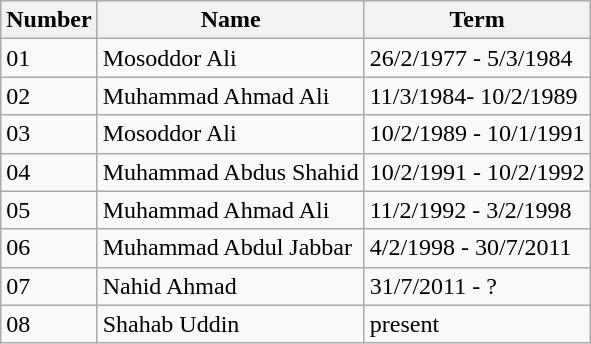<table class="wikitable">
<tr>
<th>Number</th>
<th>Name</th>
<th>Term</th>
</tr>
<tr>
<td>01</td>
<td>Mosoddor Ali</td>
<td>26/2/1977 - 5/3/1984</td>
</tr>
<tr>
<td>02</td>
<td>Muhammad Ahmad Ali</td>
<td>11/3/1984- 10/2/1989</td>
</tr>
<tr>
<td>03</td>
<td>Mosoddor Ali</td>
<td>10/2/1989 - 10/1/1991</td>
</tr>
<tr>
<td>04</td>
<td>Muhammad Abdus Shahid</td>
<td>10/2/1991 - 10/2/1992</td>
</tr>
<tr>
<td>05</td>
<td>Muhammad Ahmad Ali</td>
<td>11/2/1992 - 3/2/1998</td>
</tr>
<tr>
<td>06</td>
<td>Muhammad Abdul Jabbar</td>
<td>4/2/1998 - 30/7/2011</td>
</tr>
<tr>
<td>07</td>
<td>Nahid Ahmad</td>
<td>31/7/2011 - ?</td>
</tr>
<tr>
<td>08</td>
<td>Shahab Uddin</td>
<td>present</td>
</tr>
</table>
